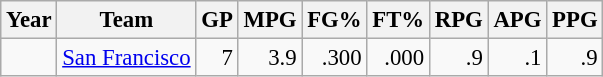<table class="wikitable sortable" style="font-size:95%; text-align:right;">
<tr>
<th>Year</th>
<th>Team</th>
<th>GP</th>
<th>MPG</th>
<th>FG%</th>
<th>FT%</th>
<th>RPG</th>
<th>APG</th>
<th>PPG</th>
</tr>
<tr>
<td style="text-align:left;"></td>
<td style="text-align:left;"><a href='#'>San Francisco</a></td>
<td>7</td>
<td>3.9</td>
<td>.300</td>
<td>.000</td>
<td>.9</td>
<td>.1</td>
<td>.9</td>
</tr>
</table>
